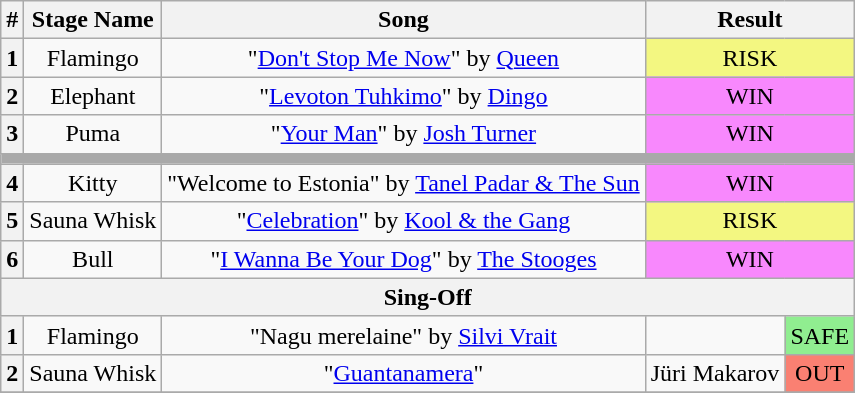<table class="wikitable plainrowheaders" style="text-align: center;">
<tr>
<th>#</th>
<th>Stage Name</th>
<th>Song</th>
<th colspan="2">Result</th>
</tr>
<tr>
<th>1</th>
<td>Flamingo</td>
<td>"<a href='#'>Don't Stop Me Now</a>" by <a href='#'>Queen</a></td>
<td colspan="2" bgcolor="#F3F781">RISK</td>
</tr>
<tr>
<th>2</th>
<td>Elephant</td>
<td>"<a href='#'>Levoton Tuhkimo</a>" by <a href='#'>Dingo</a></td>
<td colspan="2" bgcolor="#F888FD">WIN</td>
</tr>
<tr>
<th>3</th>
<td>Puma</td>
<td>"<a href='#'>Your Man</a>" by <a href='#'>Josh Turner</a></td>
<td colspan="2" bgcolor="#F888FD">WIN</td>
</tr>
<tr>
<td colspan="5" style="background:darkgray"></td>
</tr>
<tr>
<th>4</th>
<td>Kitty</td>
<td>"Welcome to Estonia" by <a href='#'>Tanel Padar & The Sun</a></td>
<td colspan="2" bgcolor="#F888FD">WIN</td>
</tr>
<tr>
<th>5</th>
<td>Sauna Whisk</td>
<td>"<a href='#'>Celebration</a>" by <a href='#'>Kool & the Gang</a></td>
<td colspan="2" bgcolor="#F3F781">RISK</td>
</tr>
<tr>
<th>6</th>
<td>Bull</td>
<td>"<a href='#'>I Wanna Be Your Dog</a>" by <a href='#'>The Stooges</a></td>
<td colspan="2" bgcolor="#F888FD">WIN</td>
</tr>
<tr>
<th colspan="5">Sing-Off</th>
</tr>
<tr>
<th>1</th>
<td>Flamingo</td>
<td>"Nagu merelaine" by <a href='#'>Silvi Vrait</a></td>
<td></td>
<td bgcolor="lightgreen">SAFE</td>
</tr>
<tr>
<th>2</th>
<td>Sauna Whisk</td>
<td>"<a href='#'>Guantanamera</a>"</td>
<td>Jüri Makarov</td>
<td bgcolor="salmon">OUT</td>
</tr>
<tr>
</tr>
</table>
